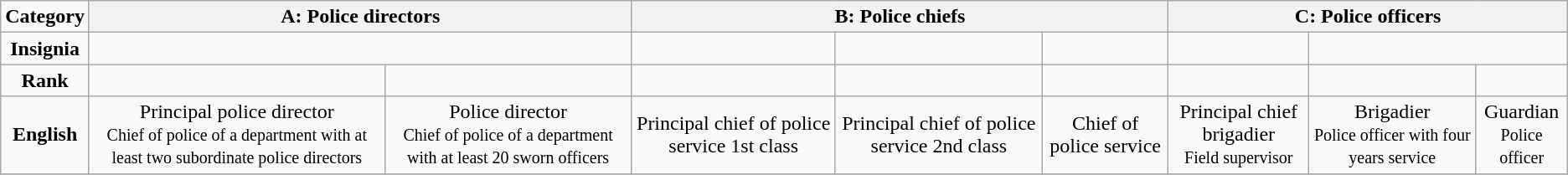<table class="wikitable" style="text-align:center">
<tr>
<td><strong>Category</strong></td>
<th colspan=2>A: Police directors </th>
<th colspan=3>B: Police chiefs </th>
<th colspan=6>C: Police officers </th>
</tr>
<tr>
<td><strong>Insignia</strong> </td>
<td colspan=2></td>
<td></td>
<td></td>
<td></td>
<td></td>
<td colspan=2></td>
</tr>
<tr>
<td><strong>Rank</strong></td>
<td></td>
<td></td>
<td></td>
<td></td>
<td></td>
<td></td>
<td></td>
<td></td>
</tr>
<tr>
<td><strong>English</strong></td>
<td>Principal police director<br><small>Chief of police of a department with at least two subordinate police directors</small></td>
<td>Police director<br><small>Chief of police of a department with at least 20 sworn officers</small> </td>
<td>Principal chief of police service 1st class</td>
<td>Principal chief of police service 2nd class</td>
<td>Chief of police service</td>
<td>Principal chief brigadier<br><small>Field supervisor</small></td>
<td>Brigadier <br><small>Police officer with four years service</small> </td>
<td>Guardian<br><small>Police officer</small></td>
</tr>
<tr>
</tr>
</table>
